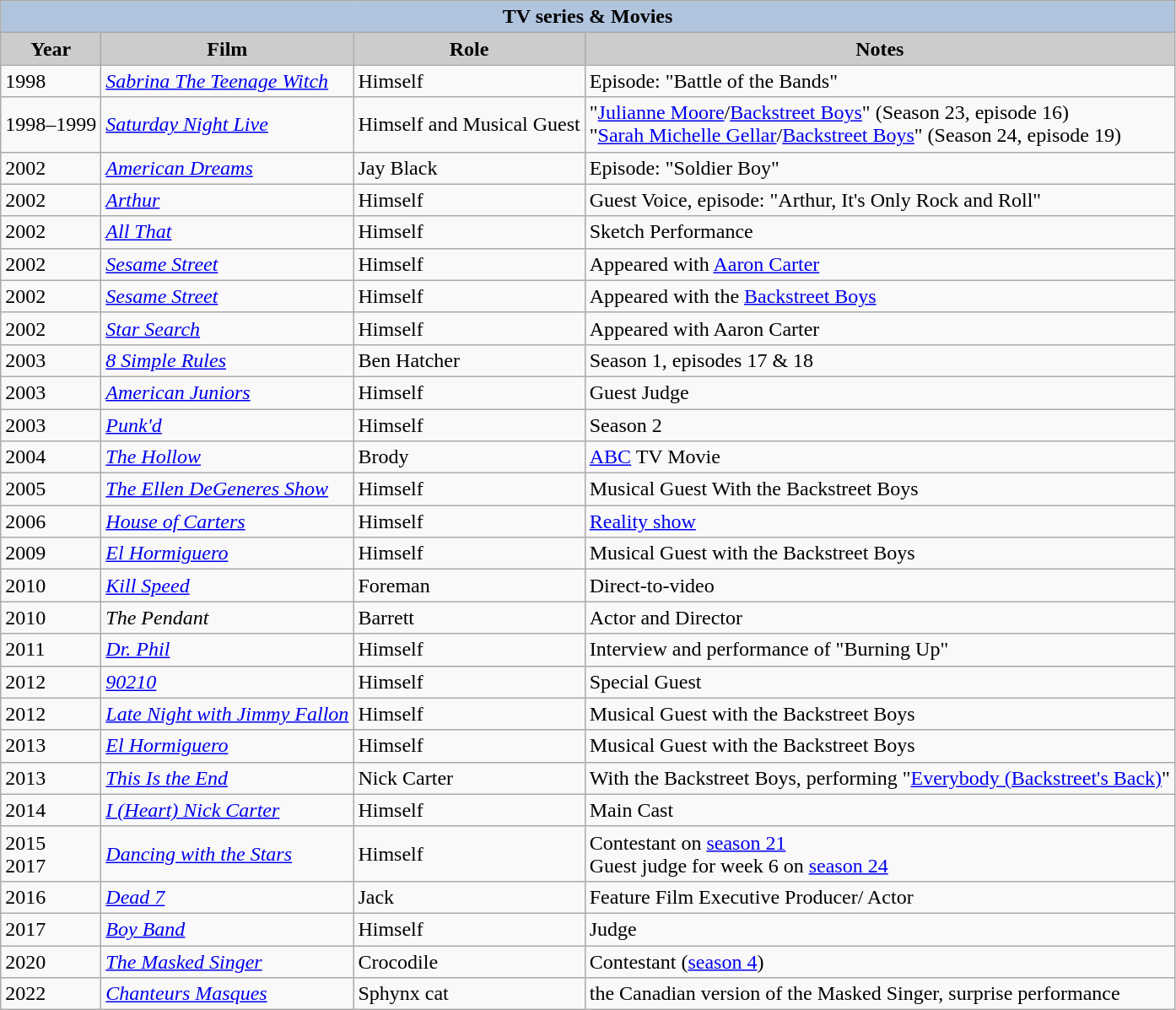<table class="wikitable sortable">
<tr style="text-align:center;">
<th colspan=4 style="background:#B0C4DE;">TV series & Movies</th>
</tr>
<tr style="text-align:center;">
<th style="background:#ccc;">Year</th>
<th style="background:#ccc;">Film</th>
<th style="background:#ccc;">Role</th>
<th style="background:#ccc;">Notes</th>
</tr>
<tr>
<td>1998</td>
<td><em><a href='#'>Sabrina The Teenage Witch</a></em></td>
<td>Himself</td>
<td>Episode: "Battle of the Bands"</td>
</tr>
<tr>
<td>1998–1999</td>
<td><em><a href='#'>Saturday Night Live</a></em></td>
<td>Himself and Musical Guest</td>
<td>"<a href='#'>Julianne Moore</a>/<a href='#'>Backstreet Boys</a>" (Season 23, episode 16)<br>"<a href='#'>Sarah Michelle Gellar</a>/<a href='#'>Backstreet Boys</a>" (Season 24, episode 19)</td>
</tr>
<tr>
<td>2002</td>
<td><em><a href='#'>American Dreams</a></em></td>
<td>Jay Black</td>
<td>Episode: "Soldier Boy"</td>
</tr>
<tr>
<td>2002</td>
<td><em><a href='#'>Arthur</a></em></td>
<td>Himself</td>
<td>Guest Voice, episode: "Arthur, It's Only Rock and Roll"</td>
</tr>
<tr>
<td>2002</td>
<td><em><a href='#'>All That</a></em></td>
<td>Himself</td>
<td>Sketch Performance</td>
</tr>
<tr>
<td>2002</td>
<td><em><a href='#'>Sesame Street</a></em></td>
<td>Himself</td>
<td>Appeared with <a href='#'>Aaron Carter</a></td>
</tr>
<tr>
<td>2002</td>
<td><em><a href='#'>Sesame Street</a></em></td>
<td>Himself</td>
<td>Appeared with the <a href='#'>Backstreet Boys</a></td>
</tr>
<tr>
<td>2002</td>
<td><em><a href='#'>Star Search</a></em></td>
<td>Himself</td>
<td>Appeared with Aaron Carter</td>
</tr>
<tr>
<td>2003</td>
<td><em><a href='#'>8 Simple Rules</a></em></td>
<td>Ben Hatcher</td>
<td>Season 1, episodes 17 & 18</td>
</tr>
<tr>
<td>2003</td>
<td><em><a href='#'>American Juniors</a></em></td>
<td>Himself</td>
<td>Guest Judge</td>
</tr>
<tr>
<td>2003</td>
<td><em><a href='#'>Punk'd</a></em></td>
<td>Himself</td>
<td>Season 2</td>
</tr>
<tr>
<td>2004</td>
<td><em><a href='#'>The Hollow</a></em></td>
<td>Brody</td>
<td><a href='#'>ABC</a> TV Movie</td>
</tr>
<tr>
<td>2005</td>
<td><em><a href='#'>The Ellen DeGeneres Show</a></em></td>
<td>Himself</td>
<td>Musical Guest With the Backstreet Boys</td>
</tr>
<tr>
<td>2006</td>
<td><em><a href='#'>House of Carters</a></em></td>
<td>Himself</td>
<td><a href='#'>Reality show</a></td>
</tr>
<tr>
<td>2009</td>
<td><em><a href='#'>El Hormiguero</a></em></td>
<td>Himself</td>
<td>Musical Guest with the Backstreet Boys</td>
</tr>
<tr>
<td>2010</td>
<td><em><a href='#'>Kill Speed</a></em></td>
<td>Foreman</td>
<td>Direct-to-video</td>
</tr>
<tr>
<td>2010</td>
<td><em>The Pendant</em></td>
<td>Barrett</td>
<td>Actor and Director</td>
</tr>
<tr>
<td>2011</td>
<td><em><a href='#'>Dr. Phil</a></em></td>
<td>Himself</td>
<td>Interview and performance of "Burning Up"</td>
</tr>
<tr>
<td>2012</td>
<td><em><a href='#'>90210</a></em></td>
<td>Himself</td>
<td>Special Guest</td>
</tr>
<tr>
<td>2012</td>
<td><em><a href='#'>Late Night with Jimmy Fallon</a></em></td>
<td>Himself</td>
<td>Musical Guest with the Backstreet Boys</td>
</tr>
<tr>
<td>2013</td>
<td><em><a href='#'>El Hormiguero</a></em></td>
<td>Himself</td>
<td>Musical Guest with the Backstreet Boys</td>
</tr>
<tr>
<td>2013</td>
<td><em><a href='#'>This Is the End</a></em></td>
<td>Nick Carter</td>
<td>With the Backstreet Boys, performing "<a href='#'>Everybody (Backstreet's Back)</a>"</td>
</tr>
<tr>
<td>2014</td>
<td><em><a href='#'>I (Heart) Nick Carter</a></em></td>
<td>Himself</td>
<td>Main Cast</td>
</tr>
<tr>
<td>2015<br>2017</td>
<td><em><a href='#'>Dancing with the Stars</a></em></td>
<td>Himself</td>
<td>Contestant on <a href='#'>season 21</a><br>Guest judge for week 6 on <a href='#'>season 24</a></td>
</tr>
<tr>
<td>2016</td>
<td><em><a href='#'>Dead 7</a></em></td>
<td>Jack</td>
<td>Feature Film Executive Producer/ Actor</td>
</tr>
<tr>
<td>2017</td>
<td><em><a href='#'>Boy Band</a></em></td>
<td>Himself</td>
<td>Judge</td>
</tr>
<tr>
<td>2020</td>
<td><em><a href='#'>The Masked Singer</a></em></td>
<td>Crocodile</td>
<td>Contestant (<a href='#'>season 4</a>)</td>
</tr>
<tr>
<td>2022</td>
<td><em><a href='#'>Chanteurs Masques</a></em></td>
<td>Sphynx cat</td>
<td>the Canadian version of the Masked Singer, surprise performance</td>
</tr>
</table>
